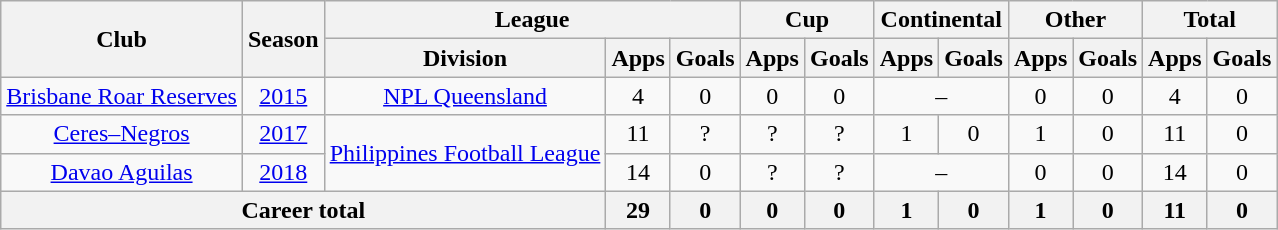<table class="wikitable" style="text-align: center">
<tr>
<th rowspan="2">Club</th>
<th rowspan="2">Season</th>
<th colspan="3">League</th>
<th colspan="2">Cup</th>
<th colspan="2">Continental</th>
<th colspan="2">Other</th>
<th colspan="2">Total</th>
</tr>
<tr>
<th>Division</th>
<th>Apps</th>
<th>Goals</th>
<th>Apps</th>
<th>Goals</th>
<th>Apps</th>
<th>Goals</th>
<th>Apps</th>
<th>Goals</th>
<th>Apps</th>
<th>Goals</th>
</tr>
<tr>
<td><a href='#'>Brisbane Roar Reserves</a></td>
<td><a href='#'>2015</a></td>
<td><a href='#'>NPL Queensland</a></td>
<td>4</td>
<td>0</td>
<td>0</td>
<td>0</td>
<td colspan="2">–</td>
<td>0</td>
<td>0</td>
<td>4</td>
<td>0</td>
</tr>
<tr>
<td><a href='#'>Ceres–Negros</a></td>
<td><a href='#'>2017</a></td>
<td rowspan="2"><a href='#'>Philippines Football League</a></td>
<td>11</td>
<td>?</td>
<td>?</td>
<td>?</td>
<td>1</td>
<td>0</td>
<td>1</td>
<td>0</td>
<td>11</td>
<td>0</td>
</tr>
<tr>
<td><a href='#'>Davao Aguilas</a></td>
<td><a href='#'>2018</a></td>
<td>14</td>
<td>0</td>
<td>?</td>
<td>?</td>
<td colspan="2">–</td>
<td>0</td>
<td>0</td>
<td>14</td>
<td>0</td>
</tr>
<tr>
<th colspan="3"><strong>Career total</strong></th>
<th>29</th>
<th>0</th>
<th>0</th>
<th>0</th>
<th>1</th>
<th>0</th>
<th>1</th>
<th>0</th>
<th>11</th>
<th>0</th>
</tr>
</table>
